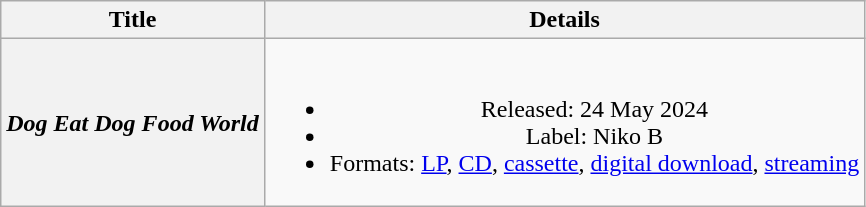<table class="wikitable plainrowheaders" style="text-align:center;">
<tr>
<th scope="col">Title</th>
<th scope="col">Details</th>
</tr>
<tr>
<th scope="row"><em>Dog Eat Dog Food World</em></th>
<td><br><ul><li>Released: 24 May 2024</li><li>Label: Niko B</li><li>Formats: <a href='#'>LP</a>, <a href='#'>CD</a>, <a href='#'>cassette</a>, <a href='#'>digital download</a>, <a href='#'>streaming</a></li></ul></td>
</tr>
</table>
